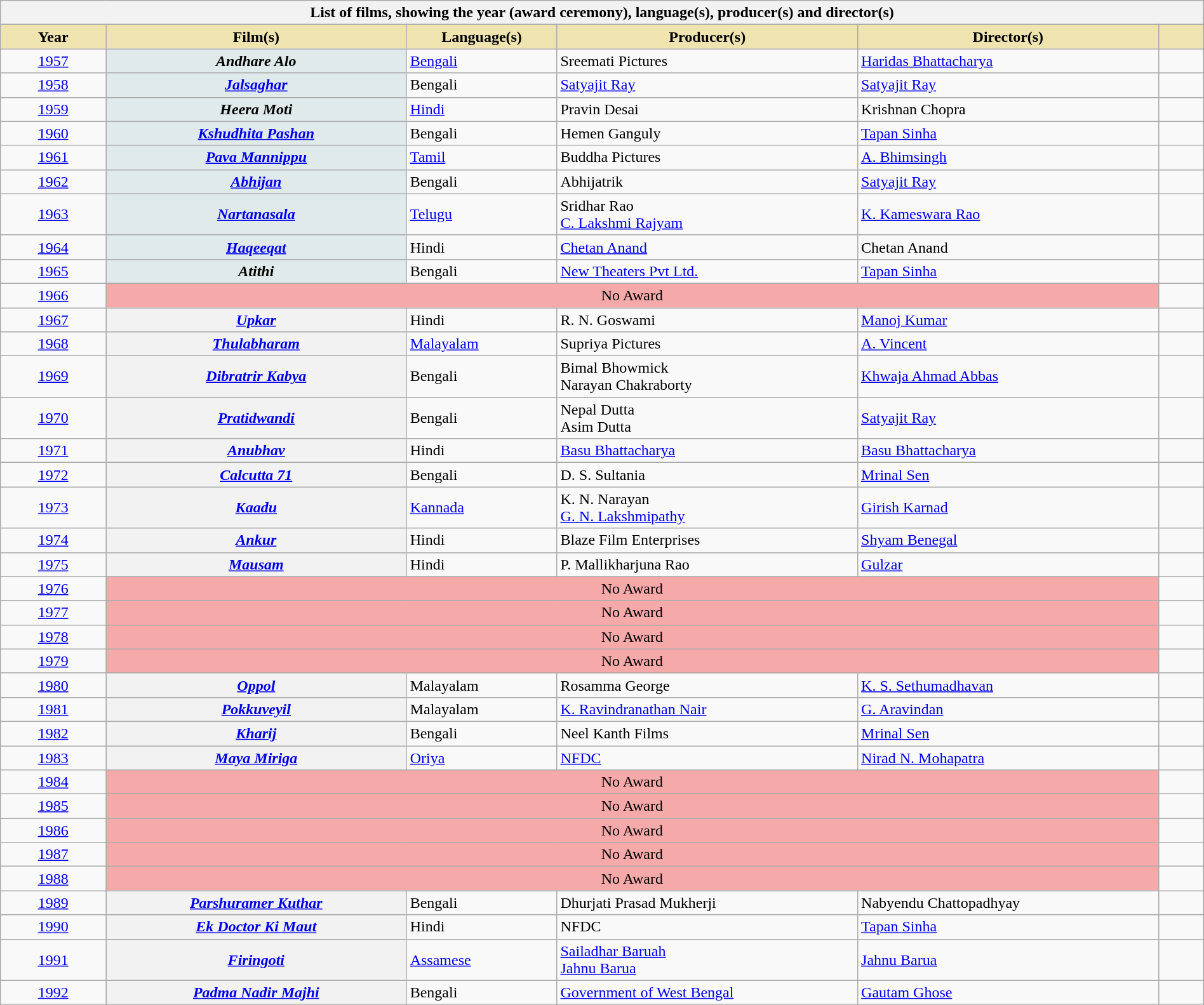<table class="wikitable sortable plainrowheaders" style="width:100%">
<tr>
<th colspan="6">List of films, showing the year (award ceremony), language(s), producer(s) and director(s)</th>
</tr>
<tr>
<th scope="col" style="background-color:#EFE4B0;width:7%;">Year</th>
<th scope="col" style="background-color:#EFE4B0;width:20%;">Film(s)</th>
<th scope="col" style="background-color:#EFE4B0;width:10%;">Language(s)</th>
<th scope="col" style="background-color:#EFE4B0;width:20%;">Producer(s)</th>
<th scope="col" style="background-color:#EFE4B0;width:20%;">Director(s)</th>
<th scope="col" style="background-color:#EFE4B0;width:3%;" class="unsortable"></th>
</tr>
<tr>
<td align="center"><a href='#'>1957<br></a></td>
<th scope="row" style="background-color:#E0EAEA"><em>Andhare Alo</em></th>
<td><a href='#'>Bengali</a></td>
<td>Sreemati Pictures</td>
<td><a href='#'>Haridas Bhattacharya</a></td>
<td align="center"></td>
</tr>
<tr>
<td align="center"><a href='#'>1958<br></a></td>
<th scope="row" style="background-color:#E0EAEA"><em><a href='#'>Jalsaghar</a></em></th>
<td>Bengali</td>
<td><a href='#'>Satyajit Ray</a></td>
<td><a href='#'>Satyajit Ray</a></td>
<td align="center"></td>
</tr>
<tr>
<td align="center"><a href='#'>1959<br></a></td>
<th scope="row" style="background-color:#E0EAEA"><em>Heera Moti</em></th>
<td><a href='#'>Hindi</a></td>
<td>Pravin Desai</td>
<td>Krishnan Chopra</td>
<td align="center"></td>
</tr>
<tr>
<td align="center"><a href='#'>1960<br></a></td>
<th scope="row" style="background-color:#E0EAEA"><em><a href='#'>Kshudhita Pashan</a></em></th>
<td>Bengali</td>
<td>Hemen Ganguly</td>
<td><a href='#'>Tapan Sinha</a></td>
<td align="center"></td>
</tr>
<tr>
<td align="center"><a href='#'>1961<br></a></td>
<th scope="row" style="background-color:#E0EAEA"><em><a href='#'>Pava Mannippu</a></em></th>
<td><a href='#'>Tamil</a></td>
<td>Buddha Pictures</td>
<td><a href='#'>A. Bhimsingh</a></td>
<td align="center"></td>
</tr>
<tr>
<td align="center"><a href='#'>1962<br></a></td>
<th scope="row" style="background-color:#E0EAEA"><em><a href='#'>Abhijan</a></em></th>
<td>Bengali</td>
<td>Abhijatrik</td>
<td><a href='#'>Satyajit Ray</a></td>
<td align="center"></td>
</tr>
<tr>
<td align="center"><a href='#'>1963<br></a></td>
<th scope="row" style="background-color:#E0EAEA"><em><a href='#'>Nartanasala</a></em></th>
<td><a href='#'>Telugu</a></td>
<td>Sridhar Rao<br><a href='#'>C. Lakshmi Rajyam</a></td>
<td><a href='#'>K. Kameswara Rao</a></td>
<td align="center"></td>
</tr>
<tr>
<td align="center"><a href='#'>1964<br></a></td>
<th scope="row" style="background-color:#E0EAEA"><em><a href='#'>Haqeeqat</a></em></th>
<td>Hindi</td>
<td><a href='#'>Chetan Anand</a></td>
<td>Chetan Anand</td>
<td align="center"></td>
</tr>
<tr>
<td align="center"><a href='#'>1965<br></a></td>
<th scope="row" style="background-color:#E0EAEA"><em>Atithi</em></th>
<td>Bengali</td>
<td><a href='#'>New Theaters Pvt Ltd.</a></td>
<td><a href='#'>Tapan Sinha</a></td>
<td align="center"></td>
</tr>
<tr>
<td align="center"><a href='#'>1966<br></a></td>
<td colspan="4" bgcolor="#F5A9A9" align="center">No Award</td>
<td align="center"></td>
</tr>
<tr>
<td align="center"><a href='#'>1967<br></a></td>
<th scope="row"><em><a href='#'>Upkar</a></em></th>
<td>Hindi</td>
<td>R. N. Goswami</td>
<td><a href='#'>Manoj Kumar</a></td>
<td align="center"></td>
</tr>
<tr>
<td align="center"><a href='#'>1968<br></a></td>
<th scope="row"><em><a href='#'>Thulabharam</a></em></th>
<td><a href='#'>Malayalam</a></td>
<td>Supriya Pictures</td>
<td><a href='#'>A. Vincent</a></td>
<td align="center"></td>
</tr>
<tr>
<td align="center"><a href='#'>1969<br></a></td>
<th scope="row"><em><a href='#'>Dibratrir Kabya</a></em></th>
<td>Bengali</td>
<td>Bimal Bhowmick<br>Narayan Chakraborty</td>
<td><a href='#'>Khwaja Ahmad Abbas</a></td>
<td align="center"></td>
</tr>
<tr>
<td align="center"><a href='#'>1970<br></a></td>
<th scope="row"><em><a href='#'>Pratidwandi</a></em></th>
<td>Bengali</td>
<td>Nepal Dutta<br>Asim Dutta</td>
<td><a href='#'>Satyajit Ray</a></td>
<td align="center"></td>
</tr>
<tr>
<td align="center"><a href='#'>1971<br></a></td>
<th scope="row"><em><a href='#'>Anubhav</a></em></th>
<td>Hindi</td>
<td><a href='#'>Basu Bhattacharya</a></td>
<td><a href='#'>Basu Bhattacharya</a></td>
<td align="center"></td>
</tr>
<tr>
<td align="center"><a href='#'>1972<br></a></td>
<th scope="row"><em><a href='#'>Calcutta 71</a></em></th>
<td>Bengali</td>
<td>D. S. Sultania</td>
<td><a href='#'>Mrinal Sen</a></td>
<td align="center"></td>
</tr>
<tr>
<td align="center"><a href='#'>1973<br></a></td>
<th scope="row"><em><a href='#'>Kaadu</a></em></th>
<td><a href='#'>Kannada</a></td>
<td>K. N. Narayan<br><a href='#'>G. N. Lakshmipathy</a></td>
<td><a href='#'>Girish Karnad</a></td>
<td align="center"></td>
</tr>
<tr>
<td align="center"><a href='#'>1974<br></a></td>
<th scope="row"><em><a href='#'>Ankur</a></em></th>
<td>Hindi</td>
<td>Blaze Film Enterprises</td>
<td><a href='#'>Shyam Benegal</a></td>
<td align="center"></td>
</tr>
<tr>
<td align="center"><a href='#'>1975<br></a></td>
<th scope="row"><em><a href='#'>Mausam</a></em></th>
<td>Hindi</td>
<td>P. Mallikharjuna Rao</td>
<td><a href='#'>Gulzar</a></td>
<td align="center"></td>
</tr>
<tr>
<td align="center"><a href='#'>1976<br></a></td>
<td colspan="4" bgcolor="#F5A9A9" align="center">No Award</td>
<td align="center"></td>
</tr>
<tr>
<td align="center"><a href='#'>1977<br></a></td>
<td colspan="4" bgcolor="#F5A9A9" align="center">No Award</td>
<td align="center"></td>
</tr>
<tr>
<td align="center"><a href='#'>1978<br></a></td>
<td colspan="4" bgcolor="#F5A9A9" align="center">No Award</td>
<td align="center"></td>
</tr>
<tr>
<td align="center"><a href='#'>1979<br></a></td>
<td colspan="4" bgcolor="#F5A9A9" align="center">No Award</td>
<td align="center"></td>
</tr>
<tr>
<td align="center"><a href='#'>1980<br></a></td>
<th scope="row"><em><a href='#'>Oppol</a></em></th>
<td>Malayalam</td>
<td>Rosamma George</td>
<td><a href='#'>K. S. Sethumadhavan</a></td>
<td align="center"></td>
</tr>
<tr>
<td align="center"><a href='#'>1981<br></a></td>
<th scope="row"><em><a href='#'>Pokkuveyil</a></em></th>
<td>Malayalam</td>
<td><a href='#'>K. Ravindranathan Nair</a></td>
<td><a href='#'>G. Aravindan</a></td>
<td align="center"></td>
</tr>
<tr>
<td align="center"><a href='#'>1982<br></a></td>
<th scope="row"><em><a href='#'>Kharij</a></em></th>
<td>Bengali</td>
<td>Neel Kanth Films</td>
<td><a href='#'>Mrinal Sen</a></td>
<td align="center"></td>
</tr>
<tr>
<td align="center"><a href='#'>1983<br></a></td>
<th scope="row"><em><a href='#'>Maya Miriga</a></em></th>
<td><a href='#'>Oriya</a></td>
<td><a href='#'>NFDC</a></td>
<td><a href='#'>Nirad N. Mohapatra</a></td>
<td align="center"></td>
</tr>
<tr>
<td align="center"><a href='#'>1984<br></a></td>
<td colspan="4" bgcolor="#F5A9A9" align="center">No Award</td>
<td align="center"></td>
</tr>
<tr>
<td align="center"><a href='#'>1985<br></a></td>
<td colspan="4" bgcolor="#F5A9A9" align="center">No Award</td>
<td align="center"></td>
</tr>
<tr>
<td align="center"><a href='#'>1986<br></a></td>
<td colspan="4" bgcolor="#F5A9A9" align="center">No Award</td>
<td align="center"></td>
</tr>
<tr>
<td align="center"><a href='#'>1987<br></a></td>
<td colspan="4" bgcolor="#F5A9A9" align="center">No Award</td>
<td align="center"></td>
</tr>
<tr>
<td align="center"><a href='#'>1988<br></a></td>
<td colspan="4" bgcolor="#F5A9A9" align="center">No Award</td>
<td align="center"></td>
</tr>
<tr>
<td align="center"><a href='#'>1989<br></a></td>
<th scope="row"><em><a href='#'>Parshuramer Kuthar</a></em></th>
<td>Bengali</td>
<td>Dhurjati Prasad Mukherji</td>
<td>Nabyendu Chattopadhyay</td>
<td align="center"></td>
</tr>
<tr>
<td align="center"><a href='#'>1990<br></a></td>
<th scope="row"><em><a href='#'>Ek Doctor Ki Maut</a></em></th>
<td>Hindi</td>
<td>NFDC</td>
<td><a href='#'>Tapan Sinha</a></td>
<td align="center"></td>
</tr>
<tr>
<td align="center"><a href='#'>1991<br></a></td>
<th scope="row"><em><a href='#'>Firingoti</a></em></th>
<td><a href='#'>Assamese</a></td>
<td><a href='#'>Sailadhar Baruah</a><br><a href='#'>Jahnu Barua</a></td>
<td><a href='#'>Jahnu Barua</a></td>
<td align="center"></td>
</tr>
<tr>
<td align="center"><a href='#'>1992<br></a></td>
<th scope="row"><em><a href='#'>Padma Nadir Majhi</a></em></th>
<td>Bengali</td>
<td><a href='#'>Government of West Bengal</a></td>
<td><a href='#'>Gautam Ghose</a></td>
<td align="center"></td>
</tr>
</table>
